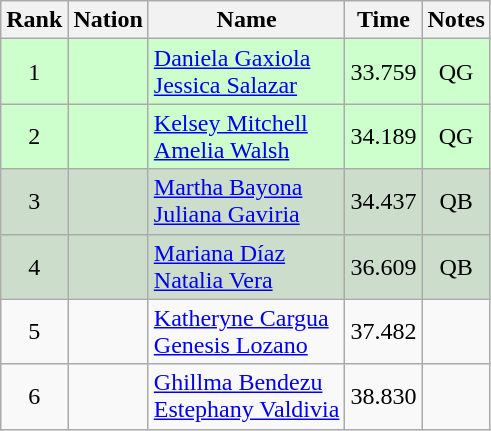<table class="wikitable sortable" style="text-align:center">
<tr>
<th>Rank</th>
<th>Nation</th>
<th>Name</th>
<th>Time</th>
<th>Notes</th>
</tr>
<tr bgcolor=ccffcc>
<td>1</td>
<td align=left></td>
<td align=left><a href='#'>Daniela Gaxiola</a><br><a href='#'>Jessica Salazar</a></td>
<td>33.759</td>
<td>QG</td>
</tr>
<tr bgcolor=ccffcc>
<td>2</td>
<td align=left></td>
<td align=left><a href='#'>Kelsey Mitchell</a><br><a href='#'>Amelia Walsh</a></td>
<td>34.189</td>
<td>QG</td>
</tr>
<tr bgcolor=ccddcc>
<td>3</td>
<td align=left></td>
<td align=left><a href='#'>Martha Bayona</a><br><a href='#'>Juliana Gaviria</a></td>
<td>34.437</td>
<td>QB</td>
</tr>
<tr bgcolor=ccddcc>
<td>4</td>
<td align=left></td>
<td align=left><a href='#'>Mariana Díaz</a><br><a href='#'>Natalia Vera</a></td>
<td>36.609</td>
<td>QB</td>
</tr>
<tr>
<td>5</td>
<td align=left></td>
<td align=left><a href='#'>Katheryne Cargua</a><br><a href='#'>Genesis Lozano</a></td>
<td>37.482</td>
<td></td>
</tr>
<tr>
<td>6</td>
<td align=left></td>
<td align=left><a href='#'>Ghillma Bendezu</a><br><a href='#'>Estephany Valdivia </a></td>
<td>38.830</td>
<td></td>
</tr>
</table>
